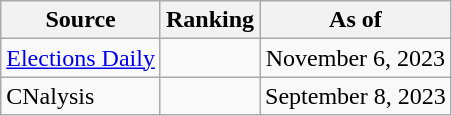<table class="wikitable" style="text-align:center">
<tr>
<th>Source</th>
<th>Ranking</th>
<th>As of</th>
</tr>
<tr>
<td align=left><a href='#'>Elections Daily</a></td>
<td></td>
<td>November 6, 2023</td>
</tr>
<tr>
<td align=left>CNalysis</td>
<td></td>
<td>September 8, 2023</td>
</tr>
</table>
